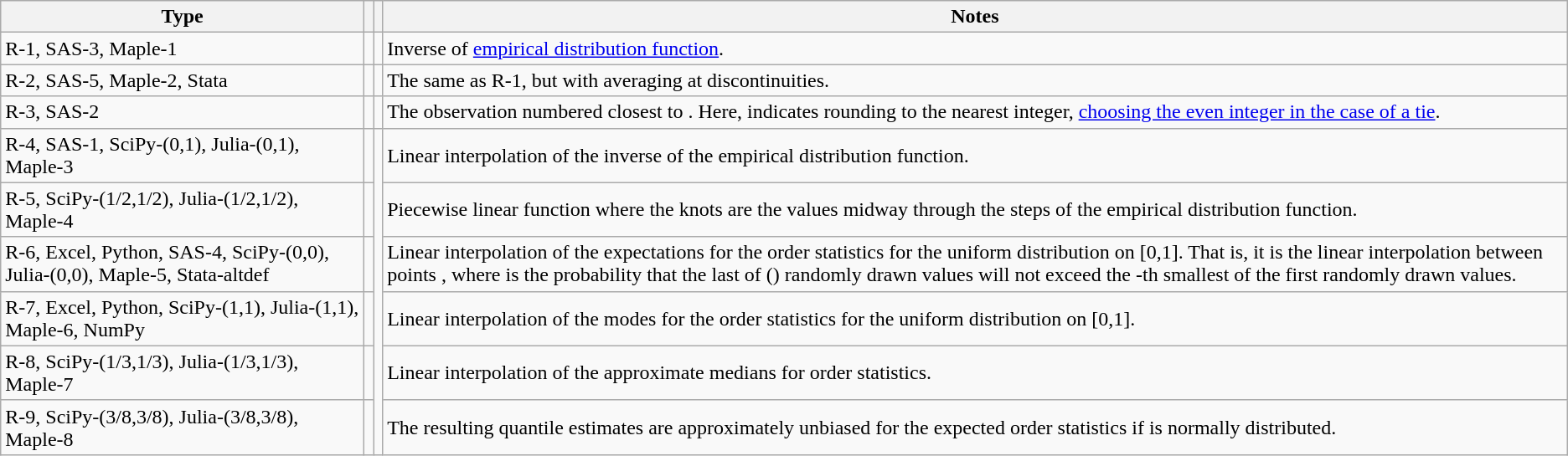<table class="wikitable">
<tr>
<th>Type</th>
<th></th>
<th></th>
<th>Notes</th>
</tr>
<tr>
<td>R‑1, SAS‑3, Maple‑1</td>
<td></td>
<td></td>
<td>Inverse of <a href='#'>empirical distribution function</a>.</td>
</tr>
<tr>
<td>R‑2, SAS‑5, Maple‑2, Stata</td>
<td></td>
<td></td>
<td>The same as R-1, but with averaging at discontinuities.</td>
</tr>
<tr>
<td>R‑3, SAS‑2</td>
<td></td>
<td></td>
<td>The observation numbered closest to .  Here,  indicates rounding to the nearest integer, <a href='#'>choosing the even integer in the case of a tie</a>.</td>
</tr>
<tr>
<td>R‑4, SAS‑1, SciPy‑(0,1), Julia‑(0,1), Maple‑3</td>
<td></td>
<td rowspan=6></td>
<td>Linear interpolation of the inverse of the empirical distribution function.</td>
</tr>
<tr>
<td>R‑5, SciPy‑(1/2,1/2), Julia‑(1/2,1/2), Maple‑4</td>
<td></td>
<td>Piecewise linear function where the knots are the values midway through the steps of the empirical distribution function.</td>
</tr>
<tr>
<td>R‑6, Excel, Python, SAS‑4, SciPy‑(0,0), Julia-(0,0), Maple‑5, Stata‑altdef</td>
<td></td>
<td>Linear interpolation of the expectations for the order statistics for the uniform distribution on [0,1].  That is, it is the linear interpolation between points , where  is the probability that the last of () randomly drawn values will not exceed the -th smallest of the first  randomly drawn values.</td>
</tr>
<tr>
<td>R‑7, Excel, Python, SciPy‑(1,1), Julia-(1,1), Maple‑6, NumPy</td>
<td></td>
<td>Linear interpolation of the modes for the order statistics for the uniform distribution on [0,1].</td>
</tr>
<tr>
<td>R‑8, SciPy‑(1/3,1/3), Julia‑(1/3,1/3), Maple‑7</td>
<td></td>
<td>Linear interpolation of the approximate medians for order statistics.</td>
</tr>
<tr>
<td>R‑9, SciPy‑(3/8,3/8), Julia‑(3/8,3/8), Maple‑8</td>
<td></td>
<td>The resulting quantile estimates are approximately unbiased for the expected order statistics if  is normally distributed.</td>
</tr>
</table>
